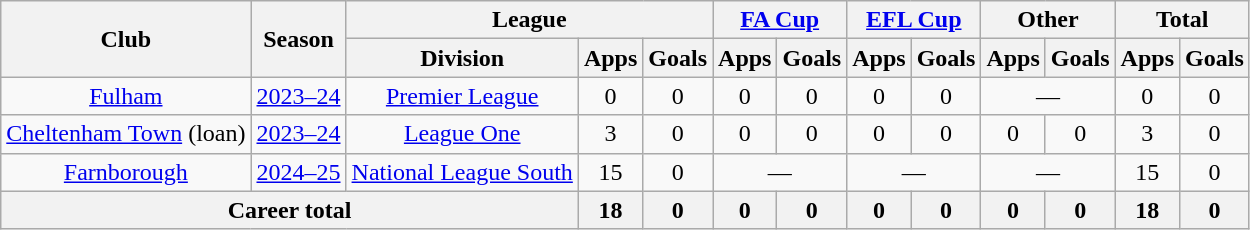<table class="wikitable" style="text-align:center">
<tr>
<th rowspan="2">Club</th>
<th rowspan="2">Season</th>
<th colspan="3">League</th>
<th colspan="2"><a href='#'>FA Cup</a></th>
<th colspan="2"><a href='#'>EFL Cup</a></th>
<th colspan="2">Other</th>
<th colspan="2">Total</th>
</tr>
<tr>
<th>Division</th>
<th>Apps</th>
<th>Goals</th>
<th>Apps</th>
<th>Goals</th>
<th>Apps</th>
<th>Goals</th>
<th>Apps</th>
<th>Goals</th>
<th>Apps</th>
<th>Goals</th>
</tr>
<tr>
<td><a href='#'>Fulham</a></td>
<td><a href='#'>2023–24</a></td>
<td><a href='#'>Premier League</a></td>
<td>0</td>
<td>0</td>
<td>0</td>
<td>0</td>
<td>0</td>
<td>0</td>
<td colspan="2">—</td>
<td>0</td>
<td>0</td>
</tr>
<tr>
<td><a href='#'>Cheltenham Town</a> (loan)</td>
<td><a href='#'>2023–24</a></td>
<td><a href='#'>League One</a></td>
<td>3</td>
<td>0</td>
<td>0</td>
<td>0</td>
<td>0</td>
<td>0</td>
<td>0</td>
<td>0</td>
<td>3</td>
<td>0</td>
</tr>
<tr>
<td><a href='#'>Farnborough</a></td>
<td><a href='#'>2024–25</a></td>
<td><a href='#'>National League South</a></td>
<td>15</td>
<td>0</td>
<td colspan="2">—</td>
<td colspan="2">—</td>
<td colspan="2">—</td>
<td>15</td>
<td>0</td>
</tr>
<tr>
<th colspan=3>Career total</th>
<th>18</th>
<th>0</th>
<th>0</th>
<th>0</th>
<th>0</th>
<th>0</th>
<th>0</th>
<th>0</th>
<th>18</th>
<th>0</th>
</tr>
</table>
